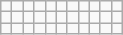<table class="wikitable letters-table letters-pink">
<tr>
<td></td>
<td></td>
<td></td>
<td></td>
<td></td>
<td></td>
<td></td>
<td></td>
<td></td>
<td></td>
<td></td>
</tr>
<tr>
<td></td>
<td></td>
<td></td>
<td></td>
<td></td>
<td></td>
<td></td>
<td></td>
<td></td>
<td></td>
<td></td>
</tr>
<tr>
<td></td>
<td></td>
<td></td>
<td></td>
<td></td>
<td></td>
<td></td>
<td></td>
<td></td>
<td></td>
<td></td>
</tr>
</table>
